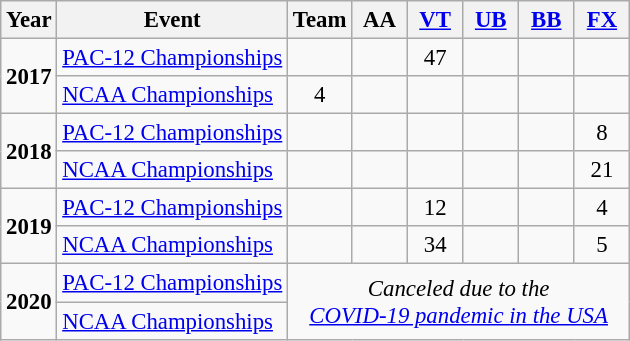<table class="wikitable" style="text-align:center; font-size:95%;">
<tr>
<th align="center">Year</th>
<th align="center">Event</th>
<th style="width:30px;">Team</th>
<th style="width:30px;">AA</th>
<th style="width:30px;"><a href='#'>VT</a></th>
<th style="width:30px;"><a href='#'>UB</a></th>
<th style="width:30px;"><a href='#'>BB</a></th>
<th style="width:30px;"><a href='#'>FX</a></th>
</tr>
<tr>
<td rowspan="2"><strong>2017</strong></td>
<td align="left"><a href='#'>PAC-12 Championships</a></td>
<td></td>
<td></td>
<td>47</td>
<td></td>
<td></td>
<td></td>
</tr>
<tr>
<td align="left"><a href='#'>NCAA Championships</a></td>
<td>4</td>
<td></td>
<td></td>
<td></td>
<td></td>
<td></td>
</tr>
<tr>
<td rowspan="2"><strong>2018</strong></td>
<td align="left"><a href='#'>PAC-12 Championships</a></td>
<td></td>
<td></td>
<td></td>
<td></td>
<td></td>
<td>8</td>
</tr>
<tr>
<td align="left"><a href='#'>NCAA Championships</a></td>
<td></td>
<td></td>
<td></td>
<td></td>
<td></td>
<td>21</td>
</tr>
<tr>
<td rowspan="2"><strong>2019</strong></td>
<td align="left"><a href='#'>PAC-12 Championships</a></td>
<td></td>
<td></td>
<td>12</td>
<td></td>
<td></td>
<td>4</td>
</tr>
<tr>
<td align="left"><a href='#'>NCAA Championships</a></td>
<td></td>
<td></td>
<td>34</td>
<td></td>
<td></td>
<td>5</td>
</tr>
<tr>
<td rowspan="2"><strong>2020</strong></td>
<td align=left><a href='#'>PAC-12 Championships</a></td>
<td rowspan="2" colspan="6"><em>Canceled due to the<br><a href='#'>COVID-19 pandemic in the USA</a></em> </td>
</tr>
<tr>
<td align=left><a href='#'>NCAA Championships</a></td>
</tr>
</table>
